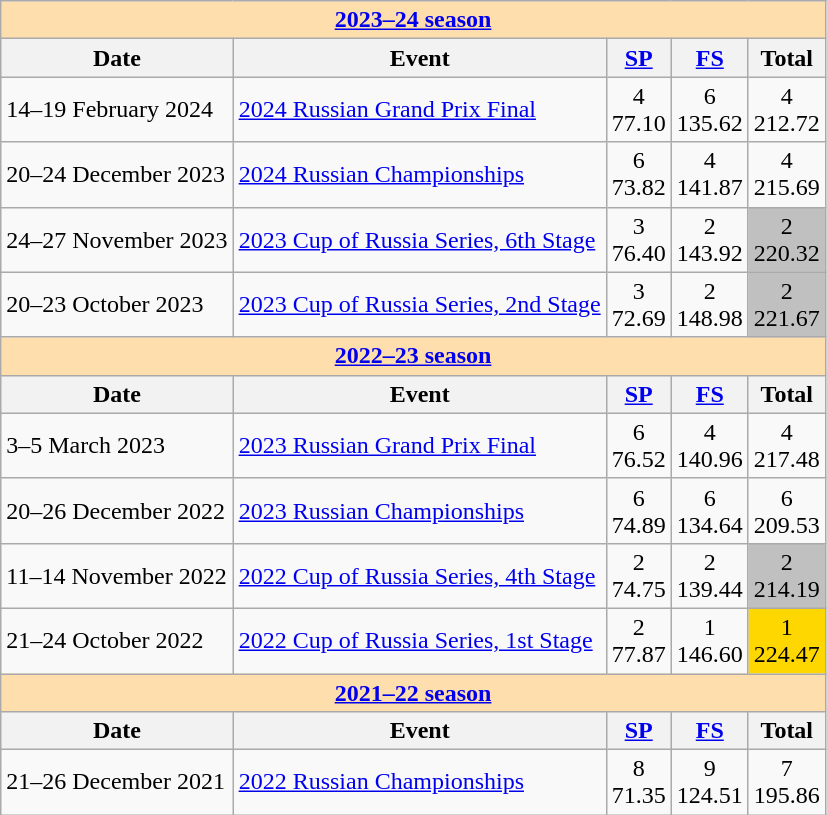<table class="wikitable">
<tr>
<td style="background-color: #ffdead; " colspan=5 align=center><a href='#'><strong>2023–24 season</strong></a></td>
</tr>
<tr>
<th>Date</th>
<th>Event</th>
<th><a href='#'>SP</a></th>
<th><a href='#'>FS</a></th>
<th>Total</th>
</tr>
<tr>
<td>14–19 February 2024</td>
<td><a href='#'>2024 Russian Grand Prix Final</a> <br></td>
<td align=center>4 <br> 77.10</td>
<td align=center>6 <br> 135.62</td>
<td align=center>4 <br> 212.72</td>
</tr>
<tr>
<td>20–24 December 2023</td>
<td><a href='#'>2024 Russian Championships</a> <br></td>
<td align=center>6 <br> 73.82</td>
<td align=center>4 <br> 141.87</td>
<td align=center>4 <br> 215.69</td>
</tr>
<tr>
<td>24–27 November 2023</td>
<td><a href='#'>2023 Cup of Russia Series, 6th Stage</a> <br></td>
<td align=center>3 <br> 76.40</td>
<td align=center>2 <br> 143.92</td>
<td align=center bgcolor=silver>2 <br> 220.32</td>
</tr>
<tr>
<td>20–23 October 2023</td>
<td><a href='#'>2023 Cup of Russia Series, 2nd Stage</a> <br></td>
<td align=center>3 <br> 72.69</td>
<td align=center>2 <br> 148.98</td>
<td align=center bgcolor=silver>2 <br> 221.67</td>
</tr>
<tr>
<td style="background-color: #ffdead; " colspan=5 align=center><a href='#'><strong>2022–23 season</strong></a></td>
</tr>
<tr>
<th>Date</th>
<th>Event</th>
<th><a href='#'>SP</a></th>
<th><a href='#'>FS</a></th>
<th>Total</th>
</tr>
<tr>
<td>3–5 March 2023</td>
<td><a href='#'>2023 Russian Grand Prix Final</a> <br></td>
<td align=center>6 <br> 76.52</td>
<td align=center>4 <br> 140.96</td>
<td align=center>4 <br> 217.48</td>
</tr>
<tr>
<td>20–26 December 2022</td>
<td><a href='#'>2023 Russian Championships</a> <br></td>
<td align=center>6 <br> 74.89</td>
<td align=center>6 <br> 134.64</td>
<td align=center>6 <br> 209.53</td>
</tr>
<tr>
<td>11–14 November 2022</td>
<td><a href='#'>2022 Cup of Russia Series, 4th Stage</a> <br></td>
<td align=center>2 <br> 74.75</td>
<td align=center>2 <br> 139.44</td>
<td align=center bgcolor=silver>2 <br> 214.19</td>
</tr>
<tr>
<td>21–24 October 2022</td>
<td><a href='#'>2022 Cup of Russia Series, 1st Stage</a> <br></td>
<td align=center>2 <br> 77.87</td>
<td align=center>1 <br> 146.60</td>
<td align=center bgcolor=gold>1 <br> 224.47</td>
</tr>
<tr>
<td style="background-color: #ffdead; " colspan=5 align=center><a href='#'><strong>2021–22 season</strong></a></td>
</tr>
<tr>
<th>Date</th>
<th>Event</th>
<th><a href='#'>SP</a></th>
<th><a href='#'>FS</a></th>
<th>Total</th>
</tr>
<tr>
<td>21–26 December 2021</td>
<td><a href='#'>2022 Russian Championships</a> <br></td>
<td align=center>8 <br> 71.35</td>
<td align=center>9 <br> 124.51</td>
<td align=center>7 <br> 195.86</td>
</tr>
</table>
